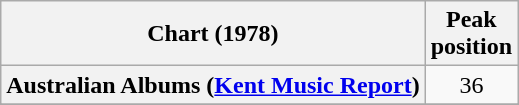<table class="wikitable sortable plainrowheaders">
<tr>
<th scope="col">Chart (1978)</th>
<th scope="col">Peak<br>position</th>
</tr>
<tr>
<th scope="row">Australian Albums (<a href='#'>Kent Music Report</a>)</th>
<td align="center">36</td>
</tr>
<tr>
</tr>
<tr>
</tr>
<tr>
</tr>
</table>
